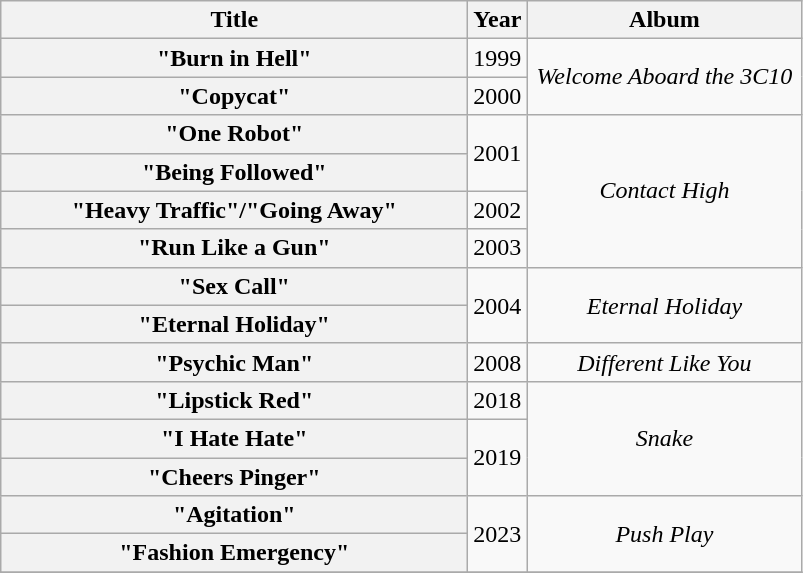<table class="wikitable plainrowheaders" style="text-align:center;">
<tr>
<th scope="col" style="width:19em;">Title</th>
<th scope="col" style="width:1em;">Year</th>
<th scope="col" style="width:11em;">Album</th>
</tr>
<tr>
<th scope="row">"Burn in Hell"</th>
<td>1999</td>
<td rowspan="2"><em>Welcome Aboard the 3C10</em></td>
</tr>
<tr>
<th scope="row">"Copycat"</th>
<td>2000</td>
</tr>
<tr>
<th scope="row">"One Robot"</th>
<td rowspan="2">2001</td>
<td rowspan="4"><em>Contact High</em></td>
</tr>
<tr>
<th scope="row">"Being Followed"</th>
</tr>
<tr>
<th scope="row">"Heavy Traffic"/"Going Away"</th>
<td>2002</td>
</tr>
<tr>
<th scope="row">"Run Like a Gun"</th>
<td>2003</td>
</tr>
<tr>
<th scope="row">"Sex Call"</th>
<td rowspan="2">2004</td>
<td rowspan="2"><em>Eternal Holiday</em></td>
</tr>
<tr>
<th scope="row">"Eternal Holiday"</th>
</tr>
<tr>
<th scope="row">"Psychic Man"</th>
<td>2008</td>
<td><em>Different Like You</em></td>
</tr>
<tr>
<th scope="row">"Lipstick Red"</th>
<td>2018</td>
<td rowspan="3"><em>Snake</em></td>
</tr>
<tr>
<th scope="row">"I Hate Hate"</th>
<td rowspan="2">2019</td>
</tr>
<tr>
<th scope="row">"Cheers Pinger"</th>
</tr>
<tr>
<th scope="row">"Agitation"</th>
<td rowspan="2">2023</td>
<td rowspan="2"><em>Push Play</em></td>
</tr>
<tr>
<th scope="row">"Fashion Emergency"</th>
</tr>
<tr>
</tr>
</table>
